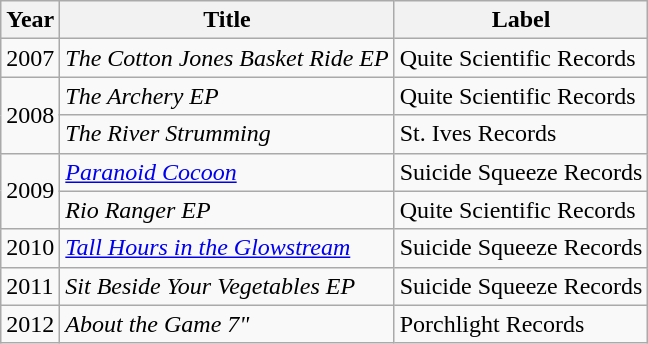<table class="wikitable">
<tr>
<th scope="col">Year</th>
<th scope="col">Title</th>
<th scope="col">Label</th>
</tr>
<tr>
<td>2007</td>
<td><em>The Cotton Jones Basket Ride EP</em></td>
<td>Quite Scientific Records</td>
</tr>
<tr>
<td rowspan="2">2008</td>
<td><em>The Archery EP</em></td>
<td>Quite Scientific Records</td>
</tr>
<tr>
<td><em>The River Strumming</em></td>
<td>St. Ives Records</td>
</tr>
<tr>
<td rowspan="2">2009</td>
<td><em><a href='#'>Paranoid Cocoon</a></em></td>
<td>Suicide Squeeze Records</td>
</tr>
<tr>
<td><em>Rio Ranger EP</em></td>
<td>Quite Scientific Records</td>
</tr>
<tr>
<td>2010</td>
<td><em><a href='#'>Tall Hours in the Glowstream</a></em></td>
<td>Suicide Squeeze Records</td>
</tr>
<tr>
<td>2011</td>
<td><em>Sit Beside Your Vegetables EP</em></td>
<td>Suicide Squeeze Records</td>
</tr>
<tr>
<td>2012</td>
<td><em>About the Game 7"</em></td>
<td>Porchlight Records</td>
</tr>
</table>
